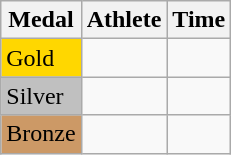<table class="wikitable">
<tr>
<th>Medal</th>
<th>Athlete</th>
<th>Time</th>
</tr>
<tr>
<td bgcolor="gold">Gold</td>
<td></td>
<td></td>
</tr>
<tr>
<td bgcolor="silver">Silver</td>
<td></td>
<td></td>
</tr>
<tr>
<td bgcolor="CC9966">Bronze</td>
<td></td>
<td></td>
</tr>
</table>
